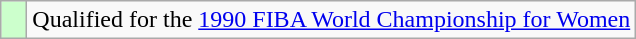<table class="wikitable">
<tr>
<td width=10px bgcolor="#ccffcc"></td>
<td>Qualified for the <a href='#'>1990 FIBA World Championship for Women</a></td>
</tr>
</table>
